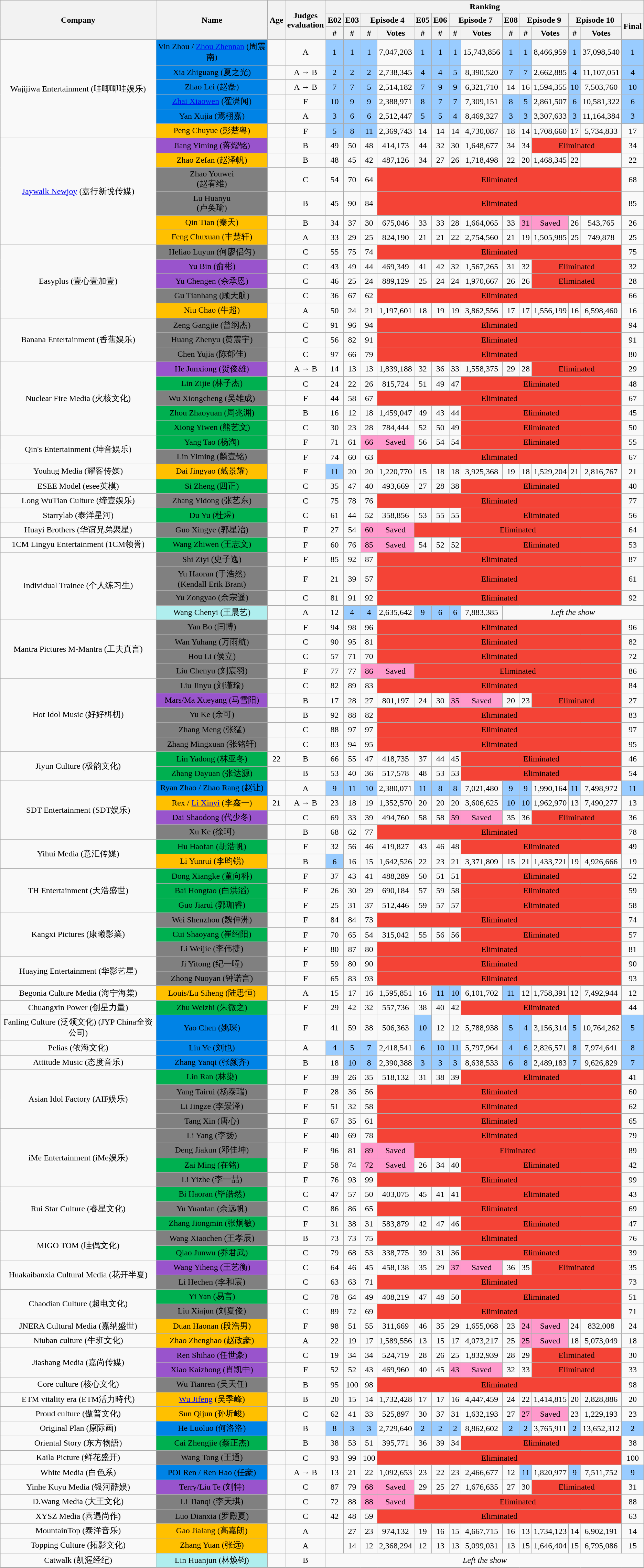<table class="wikitable sortable" style="text-align:center;">
<tr>
<th rowspan=3>Company</th>
<th rowspan=3>Name</th>
<th rowspan=3>Age</th>
<th rowspan=3>Judges<br>evaluation</th>
<th colspan=14>Ranking</th>
</tr>
<tr>
<th>E02</th>
<th>E03</th>
<th colspan=2>Episode 4</th>
<th>E05</th>
<th>E06</th>
<th colspan=2>Episode 7</th>
<th>E08</th>
<th colspan=2>Episode 9</th>
<th colspan=2>Episode 10</th>
<th rowspan=2>Final</th>
</tr>
<tr>
<th>#</th>
<th>#</th>
<th>#</th>
<th class=unsortable>Votes</th>
<th>#</th>
<th>#</th>
<th>#</th>
<th class=unsortable>Votes</th>
<th>#</th>
<th>#</th>
<th class=unsortable>Votes</th>
<th>#</th>
<th class=unsortable>Votes</th>
</tr>
<tr>
<td rowspan=6>Wajijiwa Entertainment (哇唧唧哇娱乐)</td>
<td style=background:#0083E6>Vin Zhou / <a href='#'>Zhou Zhennan</a> (周震南)</td>
<td></td>
<td>A</td>
<td style=background:#99CCFF>1</td>
<td style=background:#99CCFF>1</td>
<td style=background:#99CCFF>1</td>
<td>7,047,203</td>
<td style=background:#99CCFF>1</td>
<td style=background:#99CCFF>1</td>
<td style=background:#99CCFF>1</td>
<td>15,743,856</td>
<td style=background:#99CCFF>1</td>
<td style=background:#99CCFF>1</td>
<td>8,466,959</td>
<td style=background:#99CCFF>1</td>
<td>37,098,540</td>
<td style=background:#99CCFF>1</td>
</tr>
<tr>
<td style=background:#0083E6>Xia Zhiguang (夏之光)</td>
<td></td>
<td>A → B</td>
<td style=background:#99CCFF>2</td>
<td style=background:#99CCFF>2</td>
<td style=background:#99CCFF>2</td>
<td>2,738,345</td>
<td style=background:#99CCFF>4</td>
<td style=background:#99CCFF>4</td>
<td style=background:#99CCFF>5</td>
<td>8,390,520</td>
<td style=background:#99CCFF>7</td>
<td style=background:#99CCFF>7</td>
<td>2,662,885</td>
<td style=background:#99CCFF>4</td>
<td>11,107,051</td>
<td style=background:#99CCFF>4</td>
</tr>
<tr>
<td style=background:#0083E6>Zhao Lei (赵磊)</td>
<td></td>
<td>A → B</td>
<td style=background:#99CCFF>7</td>
<td style=background:#99CCFF>7</td>
<td style=background:#99CCFF>5</td>
<td>2,514,182</td>
<td style=background:#99CCFF>7</td>
<td style=background:#99CCFF>9</td>
<td style=background:#99CCFF>9</td>
<td>6,321,710</td>
<td>14</td>
<td>16</td>
<td>1,594,355</td>
<td style=background:#99CCFF>10</td>
<td>7,503,760</td>
<td style=background:#99CCFF>10</td>
</tr>
<tr>
<td style=background:#0083E6><a href='#'>Zhai Xiaowen</a> (翟潇闻)</td>
<td></td>
<td>F</td>
<td style=background:#99CCFF>10</td>
<td style=background:#99CCFF>9</td>
<td style=background:#99CCFF>9</td>
<td>2,388,971</td>
<td style=background:#99CCFF>8</td>
<td style=background:#99CCFF>7</td>
<td style=background:#99CCFF>7</td>
<td>7,309,151</td>
<td style=background:#99CCFF>8</td>
<td style=background:#99CCFF>5</td>
<td>2,861,507</td>
<td style=background:#99CCFF>6</td>
<td>10,581,322</td>
<td style=background:#99CCFF>6</td>
</tr>
<tr>
<td style=background:#0083E6>Yan Xujia (焉栩嘉)</td>
<td></td>
<td>A</td>
<td style=background:#99CCFF>3</td>
<td style=background:#99CCFF>6</td>
<td style=background:#99CCFF>6</td>
<td>2,512,447</td>
<td style=background:#99CCFF>5</td>
<td style=background:#99CCFF>5</td>
<td style=background:#99CCFF>4</td>
<td>8,469,327</td>
<td style=background:#99CCFF>3</td>
<td style=background:#99CCFF>3</td>
<td>3,307,633</td>
<td style=background:#99CCFF>3</td>
<td>11,164,384</td>
<td style=background:#99CCFF>3</td>
</tr>
<tr>
<td style=background:#FFC000>Peng Chuyue (彭楚粤)</td>
<td></td>
<td>F</td>
<td style=background:#99CCFF>5</td>
<td style=background:#99CCFF>8</td>
<td style=background:#99CCFF>11</td>
<td>2,369,743</td>
<td>14</td>
<td>14</td>
<td>14</td>
<td>4,730,087</td>
<td>18</td>
<td>14</td>
<td>1,708,660</td>
<td>17</td>
<td>5,734,833</td>
<td>17</td>
</tr>
<tr>
<td rowspan=6><a href='#'>Jaywalk Newjoy</a> (嘉行新悅传媒)</td>
<td style=background:#9954CC>Jiang Yiming (蒋熠铭)</td>
<td></td>
<td>B</td>
<td>49</td>
<td>50</td>
<td>48</td>
<td>414,173</td>
<td>44</td>
<td>32</td>
<td>30</td>
<td>1,648,677</td>
<td>34</td>
<td>34</td>
<td colspan="3" style="background:#F44336">Eliminated</td>
<td>34</td>
</tr>
<tr>
<td style=background:#FFC000>Zhao Zefan (赵泽帆)</td>
<td></td>
<td>B</td>
<td>48</td>
<td>45</td>
<td>42</td>
<td>487,126</td>
<td>34</td>
<td>27</td>
<td>26</td>
<td>1,718,498</td>
<td>22</td>
<td>20</td>
<td>1,468,345</td>
<td>22</td>
<td></td>
<td>22</td>
</tr>
<tr>
<td style=background:#808080>Zhao Youwei<br>(赵宥维)</td>
<td></td>
<td>C</td>
<td>54</td>
<td>70</td>
<td>64</td>
<td colspan="10" style="background:#F44336">Eliminated</td>
<td>68</td>
</tr>
<tr>
<td style=background:#808080>Lu Huanyu<br>(卢奂瑜)</td>
<td></td>
<td>B</td>
<td>45</td>
<td>90</td>
<td>84</td>
<td colspan="10" style="background:#F44336">Eliminated</td>
<td>85</td>
</tr>
<tr>
<td style=background:#FFC000>Qin Tian (秦天)</td>
<td></td>
<td>B</td>
<td>34</td>
<td>37</td>
<td>30</td>
<td>675,046</td>
<td>33</td>
<td>33</td>
<td>28</td>
<td>1,664,065</td>
<td>33</td>
<td style="background:#FF99CC">31</td>
<td style="background:#FF99CC">Saved</td>
<td>26</td>
<td>543,765</td>
<td>26</td>
</tr>
<tr>
<td style=background:#FFC000>Feng Chuxuan (丰楚轩)</td>
<td></td>
<td>A</td>
<td>33</td>
<td>29</td>
<td>25</td>
<td>824,190</td>
<td>21</td>
<td>21</td>
<td>22</td>
<td>2,754,560</td>
<td>21</td>
<td>19</td>
<td>1,505,985</td>
<td>25</td>
<td>749,878</td>
<td>25</td>
</tr>
<tr>
<td rowspan=5>Easyplus (壹心壹加壹)</td>
<td style=background:#808080>Heliao Luyun (何廖侣匀)</td>
<td></td>
<td>C</td>
<td>55</td>
<td>75</td>
<td>74</td>
<td colspan="10" style="background:#F44336">Eliminated</td>
<td>75</td>
</tr>
<tr>
<td style=background:#9954CC>Yu Bin (俞彬)</td>
<td></td>
<td>C</td>
<td>43</td>
<td>49</td>
<td>44</td>
<td>469,349</td>
<td>41</td>
<td>42</td>
<td>32</td>
<td>1,567,265</td>
<td>31</td>
<td>32</td>
<td colspan="3" style="background:#F44336">Eliminated</td>
<td>32</td>
</tr>
<tr>
<td style=background:#9954CC>Yu Chengen (余承恩)</td>
<td></td>
<td>C</td>
<td>46</td>
<td>25</td>
<td>24</td>
<td>889,129</td>
<td>25</td>
<td>24</td>
<td>24</td>
<td>1,970,667</td>
<td>26</td>
<td>26</td>
<td colspan="3" style="background:#F44336">Eliminated</td>
<td>28</td>
</tr>
<tr>
<td style=background:#808080>Gu Tianhang (顾天航)</td>
<td></td>
<td>C</td>
<td>36</td>
<td>67</td>
<td>62</td>
<td colspan="10" style="background:#F44336">Eliminated</td>
<td>66</td>
</tr>
<tr>
<td style=background:#FFC000>Niu Chao (牛超)</td>
<td></td>
<td>A</td>
<td>50</td>
<td>24</td>
<td>21</td>
<td>1,197,601</td>
<td>18</td>
<td>19</td>
<td>19</td>
<td>3,862,556</td>
<td>17</td>
<td>17</td>
<td>1,556,199</td>
<td>16</td>
<td>6,598,460</td>
<td>16</td>
</tr>
<tr>
<td rowspan=3>Banana Entertainment (香蕉娱乐)</td>
<td style=background:#808080>Zeng Gangjie (曾纲杰)</td>
<td></td>
<td>C</td>
<td>91</td>
<td>96</td>
<td>94</td>
<td colspan="10" style="background:#F44336">Eliminated</td>
<td>94</td>
</tr>
<tr>
<td style=background:#808080>Huang Zhenyu (黄震宇)</td>
<td></td>
<td>C</td>
<td>56</td>
<td>82</td>
<td>91</td>
<td colspan="10" style="background:#F44336">Eliminated</td>
<td>91</td>
</tr>
<tr>
<td style=background:#808080>Chen Yujia (陈郁佳)</td>
<td></td>
<td>C</td>
<td>97</td>
<td>66</td>
<td>79</td>
<td colspan="10" style="background:#F44336">Eliminated</td>
<td>80</td>
</tr>
<tr>
<td rowspan=5>Nuclear Fire Media (火核文化)</td>
<td style=background:#9954CC>He Junxiong (贺俊雄)</td>
<td></td>
<td>A → B</td>
<td>14</td>
<td>13</td>
<td>13</td>
<td>1,839,188</td>
<td>32</td>
<td>36</td>
<td>33</td>
<td>1,558,375</td>
<td>29</td>
<td>28</td>
<td colspan="3" style="background:#F44336">Eliminated</td>
<td>29</td>
</tr>
<tr>
<td style=background:#00B050>Lin Zijie (林子杰)</td>
<td></td>
<td>C</td>
<td>24</td>
<td>22</td>
<td>26</td>
<td>815,724</td>
<td>51</td>
<td>49</td>
<td>47</td>
<td colspan="6" style="background:#F44336">Eliminated</td>
<td>48</td>
</tr>
<tr>
<td style=background:#808080>Wu Xiongcheng (吴雄成)</td>
<td></td>
<td>F</td>
<td>44</td>
<td>58</td>
<td>67</td>
<td colspan="10" style="background:#F44336">Eliminated</td>
<td>67</td>
</tr>
<tr>
<td style=background:#00B050>Zhou Zhaoyuan (周兆渊)</td>
<td></td>
<td>B</td>
<td>16</td>
<td>12</td>
<td>18</td>
<td>1,459,047</td>
<td>49</td>
<td>43</td>
<td>44</td>
<td colspan="6" style="background:#F44336">Eliminated</td>
<td>45</td>
</tr>
<tr>
<td style=background:#00B050>Xiong Yiwen (熊艺文)</td>
<td></td>
<td>C</td>
<td>30</td>
<td>23</td>
<td>28</td>
<td>784,444</td>
<td>52</td>
<td>50</td>
<td>49</td>
<td colspan="6" style="background:#F44336">Eliminated</td>
<td>50</td>
</tr>
<tr>
<td rowspan=2>Qin's Entertainment (坤音娱乐)</td>
<td style=background:#00B050>Yang Tao (杨淘)</td>
<td></td>
<td>F</td>
<td>71</td>
<td>61</td>
<td style="background:#FF99CC">66</td>
<td style="background:#FF99CC">Saved</td>
<td>56</td>
<td>54</td>
<td>54</td>
<td colspan="6" style="background:#F44336">Eliminated</td>
<td>55</td>
</tr>
<tr>
<td style=background:#808080>Lin Yiming (麟壹铭)</td>
<td></td>
<td>F</td>
<td>74</td>
<td>60</td>
<td>63</td>
<td colspan="10" style="background:#F44336">Eliminated</td>
<td>67</td>
</tr>
<tr>
<td rowspan=1>Youhug Media (耀客传媒)</td>
<td style=background:#FFC000>Dai Jingyao (戴景耀)</td>
<td></td>
<td>F</td>
<td style=background:#99CCFF>11</td>
<td>20</td>
<td>20</td>
<td>1,220,770</td>
<td>15</td>
<td>18</td>
<td>18</td>
<td>3,925,368</td>
<td>19</td>
<td>18</td>
<td>1,529,204</td>
<td>21</td>
<td>2,816,767</td>
<td>21</td>
</tr>
<tr>
<td rowspan=1>ESEE Model (esee英模)</td>
<td style=background:#00B050>Si Zheng (四正)</td>
<td></td>
<td>C</td>
<td>35</td>
<td>47</td>
<td>40</td>
<td>493,669</td>
<td>27</td>
<td>28</td>
<td>38</td>
<td colspan="6" style="background:#F44336">Eliminated</td>
<td>40</td>
</tr>
<tr>
<td rowspan=1>Long WuTian Culture (缔壹娱乐)</td>
<td style=background:#808080>Zhang Yidong (张艺东)</td>
<td></td>
<td>C</td>
<td>75</td>
<td>78</td>
<td>76</td>
<td colspan="10" style="background:#F44336">Eliminated</td>
<td>77</td>
</tr>
<tr>
<td rowspan=1>Starrylab (泰洋星河)</td>
<td style=background:#00B050>Du Yu (杜煜)</td>
<td></td>
<td>C</td>
<td>61</td>
<td>44</td>
<td>52</td>
<td>358,856</td>
<td>53</td>
<td>55</td>
<td>55</td>
<td colspan="6" style="background:#F44336">Eliminated</td>
<td>56</td>
</tr>
<tr>
<td rowspan=1>Huayi Brothers (华谊兄弟聚星)</td>
<td style=background:#808080>Guo Xingye (郭星冶)</td>
<td></td>
<td>F</td>
<td>27</td>
<td>54</td>
<td style="background:#FF99CC">60</td>
<td style="background:#FF99CC">Saved</td>
<td colspan="9" style="background:#F44336">Eliminated</td>
<td>64</td>
</tr>
<tr>
<td rowspan=1>1CM Lingyu Entertainment (1CM领誉)</td>
<td style=background:#00B050>Wang Zhiwen (王志文)</td>
<td></td>
<td>F</td>
<td>60</td>
<td>76</td>
<td style="background:#FF99CC">85</td>
<td style="background:#FF99CC">Saved</td>
<td>54</td>
<td>52</td>
<td>52</td>
<td colspan="6" style="background:#F44336">Eliminated</td>
<td>53</td>
</tr>
<tr>
<td rowspan=4>Individual Trainee (个人练习生)</td>
<td style=background:#808080>Shi Ziyi (史子逸)</td>
<td></td>
<td>F</td>
<td>85</td>
<td>92</td>
<td>87</td>
<td colspan="10" style="background:#F44336">Eliminated</td>
<td>87</td>
</tr>
<tr>
<td style=background:#808080>Yu Haoran (于浩然)<br>(Kendall Erik Brant)</td>
<td></td>
<td>F</td>
<td>21</td>
<td>39</td>
<td>57</td>
<td colspan="10" style="background:#F44336">Eliminated</td>
<td>61</td>
</tr>
<tr>
<td style=background:#808080>Yu Zongyao (余宗遥)</td>
<td></td>
<td>C</td>
<td>81</td>
<td>91</td>
<td>92</td>
<td colspan="10" style="background:#F44336">Eliminated</td>
<td>92</td>
</tr>
<tr>
<td style=background:#AFEEEE>Wang Chenyi (王晨艺)</td>
<td></td>
<td>A</td>
<td>12</td>
<td style=background:#99CCFF>4</td>
<td style=background:#99CCFF>4</td>
<td>2,635,642</td>
<td style=background:#99CCFF>9</td>
<td style=background:#99CCFF>6</td>
<td style=background:#99CCFF>6</td>
<td>7,883,385</td>
<td colspan="6"><em>Left the show</em></td>
</tr>
<tr>
<td rowspan=4>Mantra Pictures M-Mantra (工夫真言)</td>
<td style=background:#808080>Yan Bo (闫博)</td>
<td></td>
<td>F</td>
<td>94</td>
<td>98</td>
<td>96</td>
<td colspan="10" style="background:#F44336">Eliminated</td>
<td>96</td>
</tr>
<tr>
<td style=background:#808080>Wan Yuhang (万雨航)</td>
<td></td>
<td>C</td>
<td>90</td>
<td>95</td>
<td>81</td>
<td colspan="10" style="background:#F44336">Eliminated</td>
<td>82</td>
</tr>
<tr>
<td style=background:#808080>Hou Li (侯立)</td>
<td></td>
<td>C</td>
<td>57</td>
<td>71</td>
<td>70</td>
<td colspan="10" style="background:#F44336">Eliminated</td>
<td>72</td>
</tr>
<tr>
<td style=background:#808080>Liu Chenyu (刘宸羽)</td>
<td></td>
<td>F</td>
<td>77</td>
<td>77</td>
<td style="background:#FF99CC">86</td>
<td style="background:#FF99CC">Saved</td>
<td colspan="9" style="background:#F44336">Eliminated</td>
<td>86</td>
</tr>
<tr>
<td rowspan=5>Hot Idol Music (好好栮朷)</td>
<td style=background:#808080>Liu Jinyu (刘谨瑜)</td>
<td></td>
<td>C</td>
<td>82</td>
<td>89</td>
<td>83</td>
<td colspan="10" style="background:#F44336">Eliminated</td>
<td>84</td>
</tr>
<tr>
<td style=background:#9954CC>Mars/Ma Xueyang (马雪阳)</td>
<td></td>
<td>B</td>
<td>17</td>
<td>28</td>
<td>27</td>
<td>801,197</td>
<td>24</td>
<td>30</td>
<td style="background:#FF99CC">35</td>
<td style="background:#FF99CC">Saved</td>
<td>20</td>
<td>23</td>
<td colspan="3" style="background:#F44336">Eliminated</td>
<td>27</td>
</tr>
<tr>
<td style=background:#808080>Yu Ke (余可)</td>
<td></td>
<td>B</td>
<td>92</td>
<td>88</td>
<td>82</td>
<td colspan="10" style="background:#F44336">Eliminated</td>
<td>83</td>
</tr>
<tr>
<td style=background:#808080>Zhang Meng (张猛)</td>
<td></td>
<td>C</td>
<td>88</td>
<td>97</td>
<td>97</td>
<td colspan="10" style="background:#F44336">Eliminated</td>
<td>97</td>
</tr>
<tr>
<td style=background:#808080>Zhang Mingxuan (张铭轩)</td>
<td></td>
<td>C</td>
<td>83</td>
<td>94</td>
<td>95</td>
<td colspan="10" style="background:#F44336">Eliminated</td>
<td>95</td>
</tr>
<tr>
<td rowspan=2>Jiyun Culture (极韵文化)</td>
<td style=background:#00B050>Lin Yadong (林亚冬)</td>
<td>22</td>
<td>B</td>
<td>66</td>
<td>55</td>
<td>47</td>
<td>418,735</td>
<td>37</td>
<td>44</td>
<td>45</td>
<td colspan="6" style="background:#F44336">Eliminated</td>
<td>46</td>
</tr>
<tr>
<td style=background:#00B050>Zhang Dayuan (张达源)</td>
<td></td>
<td>B</td>
<td>53</td>
<td>40</td>
<td>36</td>
<td>517,578</td>
<td>48</td>
<td>53</td>
<td>53</td>
<td colspan="6" style="background:#F44336">Eliminated</td>
<td>54</td>
</tr>
<tr>
<td rowspan=4>SDT Entertainment (SDT娱乐)</td>
<td style=background:#0083E6>Ryan Zhao / Zhao Rang (赵让)</td>
<td></td>
<td>A</td>
<td style=background:#99CCFF>9</td>
<td style=background:#99CCFF>11</td>
<td style=background:#99CCFF>10</td>
<td>2,380,071</td>
<td style=background:#99CCFF>11</td>
<td style=background:#99CCFF>8</td>
<td style=background:#99CCFF>8</td>
<td>7,021,480</td>
<td style=background:#99CCFF>9</td>
<td style=background:#99CCFF>9</td>
<td>1,990,164</td>
<td style=background:#99CCFF>11</td>
<td>7,498,972</td>
<td style=background:#99CCFF>11</td>
</tr>
<tr>
<td style=background:#FFC000>Rex / <a href='#'>Li Xinyi</a> (李鑫一)</td>
<td>21</td>
<td>A → B</td>
<td>23</td>
<td>18</td>
<td>19</td>
<td>1,352,570</td>
<td>20</td>
<td>20</td>
<td>20</td>
<td>3,606,625</td>
<td style=background:#99CCFF>10</td>
<td style=background:#99CCFF>10</td>
<td>1,962,970</td>
<td>13</td>
<td>7,490,277</td>
<td>13</td>
</tr>
<tr>
<td style=background:#9954CC>Dai Shaodong (代少冬)</td>
<td></td>
<td>C</td>
<td>69</td>
<td>33</td>
<td>39</td>
<td>494,760</td>
<td>58</td>
<td>58</td>
<td style="background:#FF99CC">59</td>
<td style="background:#FF99CC">Saved</td>
<td>35</td>
<td>36</td>
<td colspan="3" style="background:#F44336">Eliminated</td>
<td>36</td>
</tr>
<tr>
<td style=background:#808080>Xu Ke (徐珂)</td>
<td></td>
<td>B</td>
<td>68</td>
<td>62</td>
<td>77</td>
<td colspan="10" style="background:#F44336">Eliminated</td>
<td>78</td>
</tr>
<tr>
<td rowspan=2>Yihui Media (意汇传媒)</td>
<td style=background:#00B050>Hu Haofan (胡浩帆)</td>
<td></td>
<td>F</td>
<td>32</td>
<td>56</td>
<td>46</td>
<td>419,827</td>
<td>43</td>
<td>46</td>
<td>48</td>
<td colspan="6" style="background:#F44336">Eliminated</td>
<td>49</td>
</tr>
<tr>
<td style=background:#FFC000>Li Yunrui (李昀锐)</td>
<td></td>
<td>B</td>
<td style=background:#99CCFF>6</td>
<td>16</td>
<td>15</td>
<td>1,642,526</td>
<td>22</td>
<td>23</td>
<td>21</td>
<td>3,371,809</td>
<td>15</td>
<td>21</td>
<td>1,433,721</td>
<td>19</td>
<td>4,926,666</td>
<td>19</td>
</tr>
<tr>
<td rowspan=3>TH Entertainment (天浩盛世)</td>
<td style=background:#00B050>Dong Xiangke (董向科)</td>
<td></td>
<td>F</td>
<td>37</td>
<td>43</td>
<td>41</td>
<td>488,289</td>
<td>50</td>
<td>51</td>
<td>51</td>
<td colspan="6" style="background:#F44336">Eliminated</td>
<td>52</td>
</tr>
<tr>
<td style=background:#00B050>Bai Hongtao (白洪滔)</td>
<td></td>
<td>F</td>
<td>26</td>
<td>30</td>
<td>29</td>
<td>690,184</td>
<td>57</td>
<td>59</td>
<td>58</td>
<td colspan="6" style="background:#F44336">Eliminated</td>
<td>59</td>
</tr>
<tr>
<td style=background:#00B050>Guo Jiarui (郭珈睿)</td>
<td></td>
<td>F</td>
<td>25</td>
<td>31</td>
<td>37</td>
<td>512,446</td>
<td>59</td>
<td>57</td>
<td>57</td>
<td colspan="6" style="background:#F44336">Eliminated</td>
<td>58</td>
</tr>
<tr>
<td rowspan=3>Kangxi Pictures (康曦影業)</td>
<td style=background:#808080>Wei Shenzhou (魏伸洲)</td>
<td></td>
<td>F</td>
<td>84</td>
<td>84</td>
<td>73</td>
<td colspan="10" style="background:#F44336">Eliminated</td>
<td>74</td>
</tr>
<tr>
<td style=background:#00B050>Cui Shaoyang (崔绍阳)</td>
<td></td>
<td>F</td>
<td>70</td>
<td>65</td>
<td>54</td>
<td>315,042</td>
<td>55</td>
<td>56</td>
<td>56</td>
<td colspan="6" style="background:#F44336">Eliminated</td>
<td>57</td>
</tr>
<tr>
<td style=background:#808080>Li Weijie (李伟捷)</td>
<td></td>
<td>F</td>
<td>80</td>
<td>87</td>
<td>80</td>
<td colspan="10" style="background:#F44336">Eliminated</td>
<td>81</td>
</tr>
<tr>
<td rowspan=2>Huaying Entertainment (华影艺星)</td>
<td style=background:#808080>Ji Yitong (纪一曈)</td>
<td></td>
<td>F</td>
<td>59</td>
<td>80</td>
<td>90</td>
<td colspan="10" style="background:#F44336">Eliminated</td>
<td>90</td>
</tr>
<tr>
<td style=background:#808080>Zhong Nuoyan (钟诺言)</td>
<td></td>
<td>F</td>
<td>65</td>
<td>83</td>
<td>93</td>
<td colspan="10" style="background:#F44336">Eliminated</td>
<td>93</td>
</tr>
<tr>
<td rowspan=1>Begonia Culture Media (海宁海棠)</td>
<td style=background:#FFC000>Louis/Lu Siheng (陆思恒)</td>
<td></td>
<td>A</td>
<td>15</td>
<td>17</td>
<td>16</td>
<td>1,595,851</td>
<td>16</td>
<td style=background:#99CCFF>11</td>
<td style=background:#99CCFF>10</td>
<td>6,101,702</td>
<td style=background:#99CCFF>11</td>
<td>12</td>
<td>1,758,391</td>
<td>12</td>
<td>7,492,944</td>
<td>12</td>
</tr>
<tr>
<td rowspan=1>Chuangxin Power (创星力量)</td>
<td style=background:#00B050>Zhu Weizhi (朱微之)</td>
<td></td>
<td>F</td>
<td>29</td>
<td>42</td>
<td>32</td>
<td>557,736</td>
<td>38</td>
<td>40</td>
<td>42</td>
<td colspan="6" style="background:#F44336">Eliminated</td>
<td>44</td>
</tr>
<tr>
<td rowspan=1>Fanling Culture (泛领文化) (JYP China全资公司)</td>
<td style=background:#0083E6>Yao Chen (姚琛)</td>
<td></td>
<td>F</td>
<td>41</td>
<td>59</td>
<td>38</td>
<td>506,363</td>
<td style=background:#99CCFF>10</td>
<td>12</td>
<td>12</td>
<td>5,788,938</td>
<td style=background:#99CCFF>5</td>
<td style=background:#99CCFF>4</td>
<td>3,156,314</td>
<td style=background:#99CCFF>5</td>
<td>10,764,262</td>
<td style=background:#99CCFF>5</td>
</tr>
<tr>
<td rowspan=1>Pelias (依海文化)</td>
<td style=background:#0083E6>Liu Ye (刘也)</td>
<td></td>
<td>A</td>
<td style=background:#99CCFF>4</td>
<td style=background:#99CCFF>5</td>
<td style=background:#99CCFF>7</td>
<td>2,418,541</td>
<td style=background:#99CCFF>6</td>
<td style=background:#99CCFF>10</td>
<td style=background:#99CCFF>11</td>
<td>5,797,964</td>
<td style=background:#99CCFF>4</td>
<td style=background:#99CCFF>6</td>
<td>2,826,571</td>
<td style=background:#99CCFF>8</td>
<td>7,974,641</td>
<td style=background:#99CCFF>8</td>
</tr>
<tr>
<td rowspan=1>Attitude Music (态度音乐)</td>
<td style=background:#0083E6>Zhang Yanqi (张颜齐)</td>
<td></td>
<td>B</td>
<td>18</td>
<td style=background:#99CCFF>10</td>
<td style=background:#99CCFF>8</td>
<td>2,390,388</td>
<td style=background:#99CCFF>3</td>
<td style=background:#99CCFF>3</td>
<td style=background:#99CCFF>3</td>
<td>8,638,533</td>
<td style=background:#99CCFF>6</td>
<td style=background:#99CCFF>8</td>
<td>2,489,183</td>
<td style=background:#99CCFF>7</td>
<td>9,626,829</td>
<td style=background:#99CCFF>7</td>
</tr>
<tr>
<td rowspan=4>Asian Idol Factory (AIF娱乐)</td>
<td style=background:#00B050>Lin Ran (林染)</td>
<td></td>
<td>F</td>
<td>39</td>
<td>26</td>
<td>35</td>
<td>518,132</td>
<td>31</td>
<td>38</td>
<td>39</td>
<td colspan="6" style="background:#F44336">Eliminated</td>
<td>41</td>
</tr>
<tr>
<td style=background:#808080>Yang Tairui (杨泰瑞)</td>
<td></td>
<td>F</td>
<td>28</td>
<td>36</td>
<td>56</td>
<td colspan="10" style="background:#F44336">Eliminated</td>
<td>60</td>
</tr>
<tr>
<td style=background:#808080>Li Jingze (李景泽)</td>
<td></td>
<td>F</td>
<td>51</td>
<td>32</td>
<td>58</td>
<td colspan="10" style="background:#F44336">Eliminated</td>
<td>62</td>
</tr>
<tr>
<td style=background:#808080>Tang Xin (唐心)</td>
<td></td>
<td>F</td>
<td>67</td>
<td>35</td>
<td>61</td>
<td colspan="10" style="background:#F44336">Eliminated</td>
<td>65</td>
</tr>
<tr>
<td rowspan=4>iMe Entertainment (iMe娱乐)</td>
<td style=background:#808080>Li Yang (李扬)</td>
<td></td>
<td>F</td>
<td>40</td>
<td>69</td>
<td>78</td>
<td colspan="10" style="background:#F44336">Eliminated</td>
<td>79</td>
</tr>
<tr>
<td style=background:#808080>Deng Jiakun (邓佳坤)</td>
<td></td>
<td>F</td>
<td>96</td>
<td>81</td>
<td style="background:#FF99CC">89</td>
<td style="background:#FF99CC">Saved</td>
<td colspan="9" style="background:#F44336">Eliminated</td>
<td>89</td>
</tr>
<tr>
<td style=background:#00B050>Zai Ming (在铭)</td>
<td></td>
<td>F</td>
<td>58</td>
<td>74</td>
<td style="background:#FF99CC">72</td>
<td style="background:#FF99CC">Saved</td>
<td>26</td>
<td>34</td>
<td>40</td>
<td colspan="6" style="background:#F44336">Eliminated</td>
<td>42</td>
</tr>
<tr>
<td style=background:#808080>Li Yizhe (李一喆)</td>
<td></td>
<td>F</td>
<td>76</td>
<td>93</td>
<td>99</td>
<td colspan="10" style="background:#F44336">Eliminated</td>
<td>99</td>
</tr>
<tr>
<td rowspan=3>Rui Star Culture (睿星文化)</td>
<td style=background:#00B050>Bi Haoran (毕皓然)</td>
<td></td>
<td>C</td>
<td>47</td>
<td>57</td>
<td>50</td>
<td>403,075</td>
<td>45</td>
<td>41</td>
<td>41</td>
<td colspan="6" style="background:#F44336">Eliminated</td>
<td>43</td>
</tr>
<tr>
<td style=background:#808080>Yu Yuanfan (余远帆)</td>
<td></td>
<td>C</td>
<td>86</td>
<td>86</td>
<td>65</td>
<td colspan="10" style="background:#F44336">Eliminated</td>
<td>69</td>
</tr>
<tr>
<td style=background:#00B050>Zhang Jiongmin (张炯敏)</td>
<td></td>
<td>F</td>
<td>31</td>
<td>38</td>
<td>31</td>
<td>583,879</td>
<td>42</td>
<td>47</td>
<td>46</td>
<td colspan="6" style="background:#F44336">Eliminated</td>
<td>47</td>
</tr>
<tr>
<td rowspan=2>MIGO TOM (哇偶文化)</td>
<td style=background:#808080>Wang Xiaochen (王孝辰)</td>
<td></td>
<td>B</td>
<td>73</td>
<td>73</td>
<td>75</td>
<td colspan="10" style="background:#F44336">Eliminated</td>
<td>76</td>
</tr>
<tr>
<td style=background:#00B050>Qiao Junwu (乔君武)</td>
<td></td>
<td>C</td>
<td>79</td>
<td>68</td>
<td>53</td>
<td>338,775</td>
<td>39</td>
<td>31</td>
<td>36</td>
<td colspan="6" style="background:#F44336">Eliminated</td>
<td>39</td>
</tr>
<tr>
<td rowspan=2>Huakaibanxia Cultural Media (花开半夏)</td>
<td style=background:#9954CC>Wang Yiheng (王艺衡)</td>
<td></td>
<td>C</td>
<td>64</td>
<td>46</td>
<td>45</td>
<td>458,138</td>
<td>35</td>
<td>29</td>
<td style="background:#FF99CC">37</td>
<td style="background:#FF99CC">Saved</td>
<td>36</td>
<td>35</td>
<td colspan="3" style="background:#F44336">Eliminated</td>
<td>35</td>
</tr>
<tr>
<td style=background:#808080>Li Hechen (李和宸)</td>
<td></td>
<td>C</td>
<td>63</td>
<td>63</td>
<td>71</td>
<td colspan="10" style="background:#F44336">Eliminated</td>
<td>73</td>
</tr>
<tr>
<td rowspan=2>Chaodian Culture (超电文化)</td>
<td style=background:#00B050>Yi Yan (易言)</td>
<td></td>
<td>C</td>
<td>78</td>
<td>64</td>
<td>49</td>
<td>408,219</td>
<td>47</td>
<td>48</td>
<td>50</td>
<td colspan="6" style="background:#F44336">Eliminated</td>
<td>51</td>
</tr>
<tr>
<td style=background:#808080>Liu Xiajun (刘夏俊)</td>
<td></td>
<td>C</td>
<td>89</td>
<td>72</td>
<td>69</td>
<td colspan="10" style="background:#F44336">Eliminated</td>
<td>71</td>
</tr>
<tr>
<td rowspan=1>JNERA Cultural Media (嘉纳盛世)</td>
<td style=background:#FFC000>Duan Haonan (段浩男)</td>
<td></td>
<td>F</td>
<td>98</td>
<td>51</td>
<td>55</td>
<td>311,669</td>
<td>46</td>
<td>35</td>
<td>29</td>
<td>1,655,068</td>
<td>23</td>
<td style="background:#FF99CC">24</td>
<td style="background:#FF99CC">Saved</td>
<td>24</td>
<td>832,008</td>
<td>24</td>
</tr>
<tr>
<td rowspan=1>Niuban culture (牛班文化)</td>
<td style=background:#FFC000>Zhao Zhenghao (赵政豪)</td>
<td></td>
<td>A</td>
<td>22</td>
<td>19</td>
<td>17</td>
<td>1,589,556</td>
<td>13</td>
<td>15</td>
<td>17</td>
<td>4,073,217</td>
<td>25</td>
<td style="background:#FF99CC">25</td>
<td style="background:#FF99CC">Saved</td>
<td>18</td>
<td>5,073,049</td>
<td>18</td>
</tr>
<tr>
<td rowspan=2>Jiashang Media (嘉尚传媒)</td>
<td style=background:#9954CC>Ren Shihao (任世豪)</td>
<td></td>
<td>C</td>
<td>19</td>
<td>34</td>
<td>34</td>
<td>524,719</td>
<td>28</td>
<td>26</td>
<td>25</td>
<td>1,832,939</td>
<td>28</td>
<td>29</td>
<td colspan="3" style="background:#F44336">Eliminated</td>
<td>30</td>
</tr>
<tr>
<td style=background:#9954CC>Xiao Kaizhong (肖凯中)</td>
<td></td>
<td>F</td>
<td>52</td>
<td>52</td>
<td>43</td>
<td>469,960</td>
<td>40</td>
<td>45</td>
<td style="background:#FF99CC">43</td>
<td style="background:#FF99CC">Saved</td>
<td>32</td>
<td>33</td>
<td colspan="3" style="background:#F44336">Eliminated</td>
<td>33</td>
</tr>
<tr>
<td rowspan=1>Core culture (核心文化)</td>
<td style=background:#808080>Wu Tianren (吴天任)</td>
<td></td>
<td>B</td>
<td>95</td>
<td>100</td>
<td>98</td>
<td colspan="10" style="background:#F44336">Eliminated</td>
<td>98</td>
</tr>
<tr>
<td rowspan=1>ETM vitality era (ETM活力時代)</td>
<td style=background:#FFC000><a href='#'>Wu Jifeng</a> (吴季峰)</td>
<td></td>
<td>B</td>
<td>20</td>
<td>15</td>
<td>14</td>
<td>1,732,428</td>
<td>17</td>
<td>17</td>
<td>16</td>
<td>4,447,459</td>
<td>24</td>
<td>22</td>
<td>1,414,815</td>
<td>20</td>
<td>2,828,886</td>
<td>20</td>
</tr>
<tr>
<td rowspan=1>Proud culture (傲普文化)</td>
<td style=background:#FFC000>Sun Qijun (孙圻峻)</td>
<td></td>
<td>C</td>
<td>62</td>
<td>41</td>
<td>33</td>
<td>525,897</td>
<td>30</td>
<td>37</td>
<td>31</td>
<td>1,632,193</td>
<td>27</td>
<td style="background:#FF99CC">27</td>
<td style="background:#FF99CC">Saved</td>
<td>23</td>
<td>1,229,193</td>
<td>23</td>
</tr>
<tr>
<td rowspan=1>Original Plan (原际画)</td>
<td style=background:#0083E6>He Luoluo (何洛洛)</td>
<td></td>
<td>B</td>
<td style=background:#99CCFF>8</td>
<td style=background:#99CCFF>3</td>
<td style=background:#99CCFF>3</td>
<td>2,729,640</td>
<td style=background:#99CCFF>2</td>
<td style=background:#99CCFF>2</td>
<td style=background:#99CCFF>2</td>
<td>8,862,602</td>
<td style=background:#99CCFF>2</td>
<td style=background:#99CCFF>2</td>
<td>3,765,911</td>
<td style=background:#99CCFF>2</td>
<td>13,652,312</td>
<td style=background:#99CCFF>2</td>
</tr>
<tr>
<td rowspan=1>Oriental Story (东方物語)</td>
<td style=background:#00B050>Cai Zhengjie (蔡正杰)</td>
<td></td>
<td>B</td>
<td>38</td>
<td>53</td>
<td>51</td>
<td>395,771</td>
<td>36</td>
<td>39</td>
<td>34</td>
<td colspan="6" style="background:#F44336">Eliminated</td>
<td>38</td>
</tr>
<tr>
<td rowspan=1>Kaila Picture (鲜花盛开)</td>
<td style=background:#808080>Wang Tong (王通)</td>
<td></td>
<td>C</td>
<td>93</td>
<td>99</td>
<td>100</td>
<td colspan="10" style="background:#F44336">Eliminated</td>
<td>100</td>
</tr>
<tr>
<td rowspan=1>White Media (白色系)</td>
<td style=background:#0083E6>POI Ren / Ren Hao (任豪)</td>
<td></td>
<td>A → B</td>
<td>13</td>
<td>21</td>
<td>22</td>
<td>1,092,653</td>
<td>23</td>
<td>22</td>
<td>23</td>
<td>2,466,677</td>
<td>12</td>
<td style=background:#99CCFF>11</td>
<td>1,820,977</td>
<td style=background:#99CCFF>9</td>
<td>7,511,752</td>
<td style=background:#99CCFF>9</td>
</tr>
<tr>
<td rowspan=1>Yinhe Kuyu Media (银河酷娱)</td>
<td style=background:#9954CC>Terry/Liu Te (刘特)</td>
<td></td>
<td>C</td>
<td>87</td>
<td>79</td>
<td style="background:#FF99CC">68</td>
<td style="background:#FF99CC">Saved</td>
<td>29</td>
<td>25</td>
<td>27</td>
<td>1,676,635</td>
<td>27</td>
<td>30</td>
<td colspan="3" style="background:#F44336">Eliminated</td>
<td>31</td>
</tr>
<tr>
<td rowspan=1>D.Wang Media (大王文化)</td>
<td style=background:#808080>Li Tianqi (李天琪)</td>
<td></td>
<td>C</td>
<td>72</td>
<td>88</td>
<td style="background:#FF99CC">88</td>
<td style="background:#FF99CC">Saved</td>
<td colspan="9" style="background:#F44336">Eliminated</td>
<td>88</td>
</tr>
<tr>
<td rowspan=1>XYSZ Media (喜遇尚作)</td>
<td style=background:#808080>Luo Dianxia (罗殿夏)</td>
<td></td>
<td>C</td>
<td>42</td>
<td>48</td>
<td>59</td>
<td colspan="10" style="background:#F44336">Eliminated</td>
<td>63</td>
</tr>
<tr>
<td rowspan=1>MountainTop (泰洋音乐)</td>
<td style=background:#FFC000>Gao Jialang (高嘉朗)</td>
<td></td>
<td>A</td>
<td></td>
<td>27</td>
<td>23</td>
<td>974,132</td>
<td>19</td>
<td>16</td>
<td>15</td>
<td>4,667,715</td>
<td>16</td>
<td>13</td>
<td>1,734,123</td>
<td>14</td>
<td>6,902,191</td>
<td>14</td>
</tr>
<tr>
<td rowspan=1>Topping Culture (拓影文化)</td>
<td style=background:#FFC000>Zhang Yuan (张远)</td>
<td></td>
<td>A</td>
<td></td>
<td>14</td>
<td>12</td>
<td>2,368,294</td>
<td>12</td>
<td>13</td>
<td>13</td>
<td>5,099,031</td>
<td>13</td>
<td>15</td>
<td>1,646,404</td>
<td>15</td>
<td>6,795,086</td>
<td>15</td>
</tr>
<tr>
<td rowspan=1>Catwalk (凯渥经纪)</td>
<td style=background:#AFEEEE>Lin Huanjun (林焕钧)</td>
<td></td>
<td>B</td>
<td colspan="15"><em>Left the show</em></td>
</tr>
</table>
